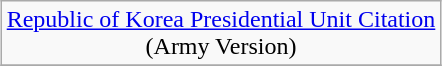<table class="wikitable" style="margin:1em auto; text-align:center;">
<tr>
<td colspan="12"><a href='#'>Republic of Korea Presidential Unit Citation</a><br>(Army Version)</td>
</tr>
<tr>
</tr>
</table>
